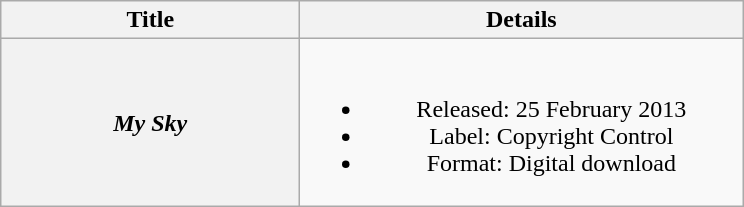<table class="wikitable plainrowheaders" style="text-align:center;">
<tr>
<th scope="col" style="width:12em;">Title</th>
<th scope="col" style="width:18em;">Details</th>
</tr>
<tr>
<th scope="row"><em>My Sky</em></th>
<td><br><ul><li>Released: 25 February 2013</li><li>Label: Copyright Control</li><li>Format: Digital download</li></ul></td>
</tr>
</table>
